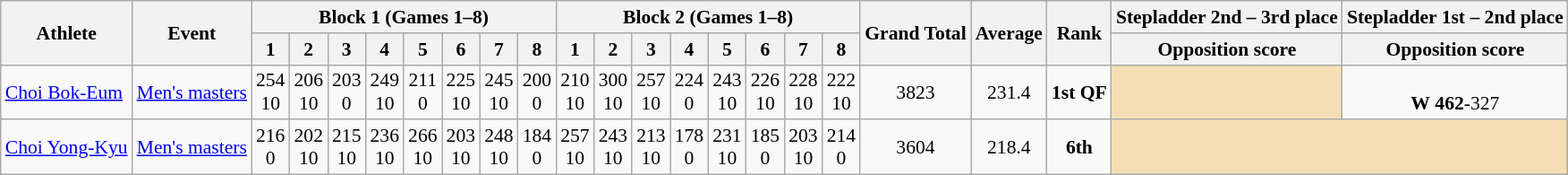<table class="wikitable" border="1" style="font-size:90%">
<tr>
<th rowspan=2>Athlete</th>
<th rowspan=2>Event</th>
<th colspan=8>Block 1 (Games 1–8)</th>
<th colspan=8>Block 2 (Games 1–8)</th>
<th rowspan=2>Grand Total</th>
<th rowspan=2>Average</th>
<th rowspan=2>Rank</th>
<th>Stepladder 2nd – 3rd place</th>
<th>Stepladder 1st – 2nd place</th>
</tr>
<tr>
<th>1</th>
<th>2</th>
<th>3</th>
<th>4</th>
<th>5</th>
<th>6</th>
<th>7</th>
<th>8</th>
<th>1</th>
<th>2</th>
<th>3</th>
<th>4</th>
<th>5</th>
<th>6</th>
<th>7</th>
<th>8</th>
<th>Opposition score</th>
<th>Opposition score</th>
</tr>
<tr>
<td><a href='#'>Choi Bok-Eum</a></td>
<td><a href='#'>Men's masters</a></td>
<td align=center>254<br>10</td>
<td align=center>206<br>10</td>
<td align=center>203<br>0</td>
<td align=center>249<br>10</td>
<td align=center>211<br>0</td>
<td align=center>225<br>10</td>
<td align=center>245<br>10</td>
<td align=center>200<br>0</td>
<td align=center>210<br>10</td>
<td align=center>300<br>10</td>
<td align=center>257<br>10</td>
<td align=center>224<br>0</td>
<td align=center>243<br>10</td>
<td align=center>226<br>10</td>
<td align=center>228<br>10</td>
<td align=center>222<br>10</td>
<td align=center>3823</td>
<td align=center>231.4</td>
<td align=center><strong>1st QF</strong></td>
<td align="center" bgcolor=wheat></td>
<td align=center><br><strong>W</strong> <strong>462</strong>-327<br></td>
</tr>
<tr>
<td><a href='#'>Choi Yong-Kyu</a></td>
<td><a href='#'>Men's masters</a></td>
<td align=center>216<br>0</td>
<td align=center>202<br>10</td>
<td align=center>215<br>10</td>
<td align=center>236<br>10</td>
<td align=center>266<br>10</td>
<td align=center>203<br>10</td>
<td align=center>248<br>10</td>
<td align=center>184<br>0</td>
<td align=center>257<br>10</td>
<td align=center>243<br>10</td>
<td align=center>213<br>10</td>
<td align=center>178<br>0</td>
<td align=center>231<br>10</td>
<td align=center>185<br>0</td>
<td align=center>203<br>10</td>
<td align=center>214<br>0</td>
<td align=center>3604</td>
<td align=center>218.4</td>
<td align=center><strong>6th</strong></td>
<td align="center" bgcolor=wheat colspan=2></td>
</tr>
</table>
